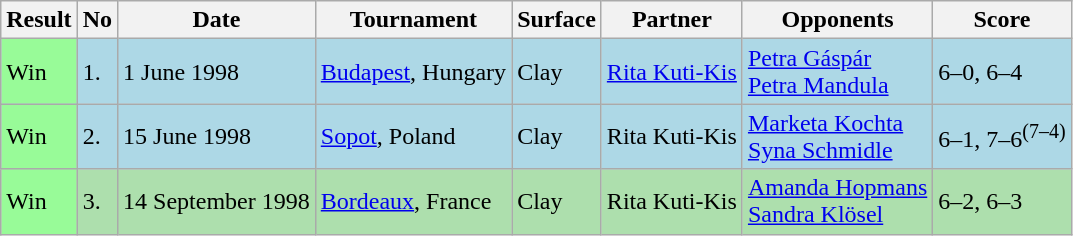<table class="sortable wikitable">
<tr>
<th>Result</th>
<th>No</th>
<th>Date</th>
<th>Tournament</th>
<th>Surface</th>
<th>Partner</th>
<th>Opponents</th>
<th>Score</th>
</tr>
<tr style="background:lightblue;">
<td style="background:#98fb98;">Win</td>
<td>1.</td>
<td>1 June 1998</td>
<td><a href='#'>Budapest</a>, Hungary</td>
<td>Clay</td>
<td> <a href='#'>Rita Kuti-Kis</a></td>
<td> <a href='#'>Petra Gáspár</a> <br>  <a href='#'>Petra Mandula</a></td>
<td>6–0, 6–4</td>
</tr>
<tr style="background:lightblue;">
<td style="background:#98fb98;">Win</td>
<td>2.</td>
<td>15 June 1998</td>
<td><a href='#'>Sopot</a>, Poland</td>
<td>Clay</td>
<td> Rita Kuti-Kis</td>
<td> <a href='#'>Marketa Kochta</a> <br>  <a href='#'>Syna Schmidle</a></td>
<td>6–1, 7–6<sup>(7–4)</sup></td>
</tr>
<tr style="background:#addfad;">
<td style="background:#98fb98;">Win</td>
<td>3.</td>
<td>14 September 1998</td>
<td><a href='#'>Bordeaux</a>, France</td>
<td>Clay</td>
<td> Rita Kuti-Kis</td>
<td> <a href='#'>Amanda Hopmans</a> <br>  <a href='#'>Sandra Klösel</a></td>
<td>6–2, 6–3</td>
</tr>
</table>
